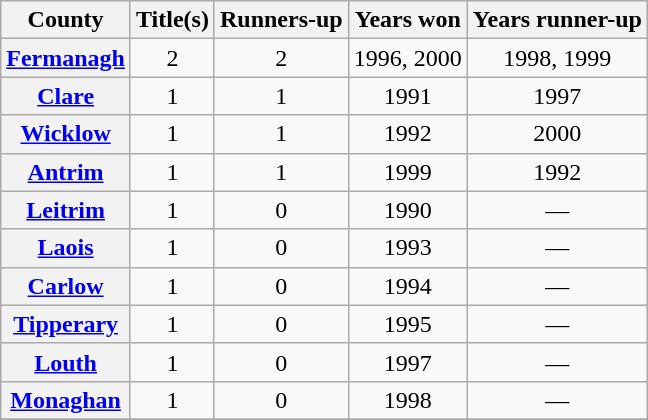<table class="wikitable plainrowheaders sortable">
<tr>
<th scope="col">County</th>
<th scope="col">Title(s)</th>
<th scope="col">Runners-up</th>
<th class="unsortable" scope="col">Years won</th>
<th class="unsortable" scope="col">Years runner-up</th>
</tr>
<tr align="center">
<th scope="row"> <a href='#'>Fermanagh</a></th>
<td>2</td>
<td>2</td>
<td>1996, 2000</td>
<td>1998, 1999</td>
</tr>
<tr align="center">
<th scope="row"> <a href='#'>Clare</a></th>
<td>1</td>
<td>1</td>
<td>1991</td>
<td>1997</td>
</tr>
<tr align="center">
<th scope="row"> <a href='#'>Wicklow</a></th>
<td>1</td>
<td>1</td>
<td>1992</td>
<td>2000</td>
</tr>
<tr align="center">
<th scope="row"> <a href='#'>Antrim</a></th>
<td>1</td>
<td>1</td>
<td>1999</td>
<td>1992</td>
</tr>
<tr align="center">
<th scope="row"> <a href='#'>Leitrim</a></th>
<td>1</td>
<td>0</td>
<td>1990</td>
<td>—</td>
</tr>
<tr align="center">
<th scope="row"> <a href='#'>Laois</a></th>
<td>1</td>
<td>0</td>
<td>1993</td>
<td>—</td>
</tr>
<tr align="center">
<th scope="row"> <a href='#'>Carlow</a></th>
<td>1</td>
<td>0</td>
<td>1994</td>
<td>—</td>
</tr>
<tr align="center">
<th scope="row"> <a href='#'>Tipperary</a></th>
<td>1</td>
<td>0</td>
<td>1995</td>
<td>—</td>
</tr>
<tr align="center">
<th scope="row"> <a href='#'>Louth</a></th>
<td>1</td>
<td>0</td>
<td>1997</td>
<td>—</td>
</tr>
<tr align="center">
<th scope="row"> <a href='#'>Monaghan</a></th>
<td>1</td>
<td>0</td>
<td>1998</td>
<td>—</td>
</tr>
<tr>
</tr>
</table>
